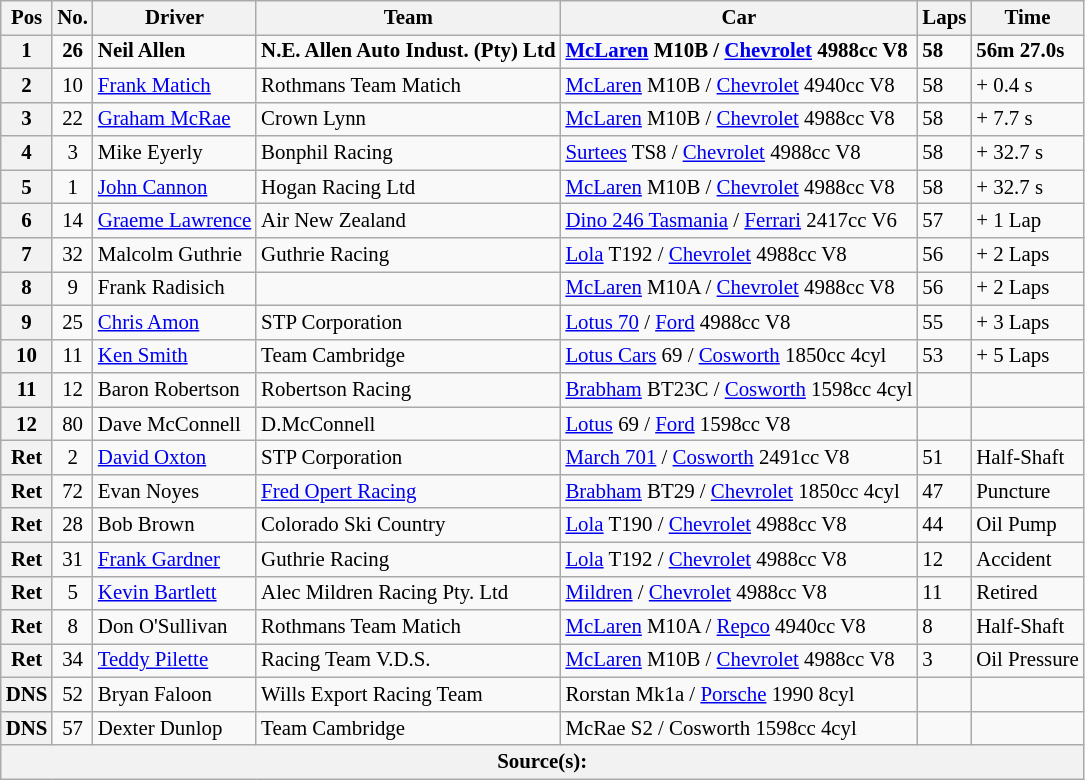<table class="wikitable" style="font-size: 87%;">
<tr>
<th>Pos</th>
<th>No.</th>
<th>Driver</th>
<th>Team</th>
<th>Car</th>
<th>Laps</th>
<th>Time</th>
</tr>
<tr>
<th>1</th>
<td align="center"><strong>26</strong></td>
<td><strong> Neil Allen</strong></td>
<td><strong>N.E. Allen Auto Indust. (Pty) Ltd</strong></td>
<td><strong><a href='#'>McLaren</a> M10B / <a href='#'>Chevrolet</a> 4988cc V8</strong></td>
<td><strong>58</strong></td>
<td><strong>56m 27.0s</strong></td>
</tr>
<tr>
<th>2</th>
<td align="center">10</td>
<td> <a href='#'>Frank Matich</a></td>
<td>Rothmans Team Matich</td>
<td><a href='#'>McLaren</a> M10B / <a href='#'>Chevrolet</a> 4940cc V8</td>
<td>58</td>
<td>+ 0.4 s</td>
</tr>
<tr>
<th>3</th>
<td align="center">22</td>
<td> <a href='#'>Graham McRae</a></td>
<td>Crown Lynn</td>
<td><a href='#'>McLaren</a> M10B / <a href='#'>Chevrolet</a> 4988cc V8</td>
<td>58</td>
<td>+ 7.7 s</td>
</tr>
<tr>
<th>4</th>
<td align="center">3</td>
<td> Mike Eyerly</td>
<td>Bonphil Racing</td>
<td><a href='#'>Surtees</a> TS8 / <a href='#'>Chevrolet</a> 4988cc V8</td>
<td>58</td>
<td>+ 32.7 s</td>
</tr>
<tr>
<th>5</th>
<td align="center">1</td>
<td> <a href='#'>John Cannon</a></td>
<td>Hogan Racing Ltd</td>
<td><a href='#'>McLaren</a> M10B / <a href='#'>Chevrolet</a> 4988cc V8</td>
<td>58</td>
<td>+ 32.7 s</td>
</tr>
<tr>
<th>6</th>
<td align="center">14</td>
<td> <a href='#'>Graeme Lawrence</a></td>
<td>Air New Zealand</td>
<td><a href='#'>Dino 246 Tasmania</a> / <a href='#'>Ferrari</a> 2417cc V6</td>
<td>57</td>
<td>+ 1 Lap</td>
</tr>
<tr>
<th>7</th>
<td align="center">32</td>
<td> Malcolm Guthrie</td>
<td>Guthrie Racing</td>
<td><a href='#'>Lola</a> T192 / <a href='#'>Chevrolet</a> 4988cc V8</td>
<td>56</td>
<td>+ 2 Laps</td>
</tr>
<tr>
<th>8</th>
<td align="center">9</td>
<td> Frank Radisich</td>
<td></td>
<td><a href='#'>McLaren</a> M10A / <a href='#'>Chevrolet</a> 4988cc V8</td>
<td>56</td>
<td>+ 2 Laps</td>
</tr>
<tr>
<th>9</th>
<td align="center">25</td>
<td> <a href='#'>Chris Amon</a></td>
<td>STP Corporation</td>
<td><a href='#'>Lotus 70</a> / <a href='#'>Ford</a> 4988cc V8</td>
<td>55</td>
<td>+ 3 Laps</td>
</tr>
<tr>
<th>10</th>
<td align="center">11</td>
<td> <a href='#'>Ken Smith</a></td>
<td>Team Cambridge</td>
<td><a href='#'>Lotus Cars</a> 69 / <a href='#'>Cosworth</a> 1850cc 4cyl</td>
<td>53</td>
<td>+ 5 Laps</td>
</tr>
<tr>
<th>11</th>
<td align="center">12</td>
<td> Baron Robertson</td>
<td>Robertson Racing</td>
<td><a href='#'>Brabham</a> BT23C / <a href='#'>Cosworth</a> 1598cc 4cyl</td>
<td></td>
<td></td>
</tr>
<tr>
<th>12</th>
<td align="center">80</td>
<td> Dave McConnell</td>
<td>D.McConnell</td>
<td><a href='#'>Lotus</a> 69 / <a href='#'>Ford</a> 1598cc V8</td>
<td></td>
<td></td>
</tr>
<tr>
<th>Ret</th>
<td align="center">2</td>
<td> <a href='#'>David Oxton</a></td>
<td>STP Corporation</td>
<td><a href='#'>March 701</a> / <a href='#'>Cosworth</a> 2491cc V8</td>
<td>51</td>
<td>Half-Shaft</td>
</tr>
<tr>
<th>Ret</th>
<td align="center">72</td>
<td> Evan Noyes</td>
<td><a href='#'>Fred Opert Racing</a></td>
<td><a href='#'>Brabham</a> BT29 / <a href='#'>Chevrolet</a> 1850cc 4cyl</td>
<td>47</td>
<td>Puncture</td>
</tr>
<tr>
<th>Ret</th>
<td align="center">28</td>
<td> Bob Brown</td>
<td>Colorado Ski Country</td>
<td><a href='#'>Lola</a> T190 / <a href='#'>Chevrolet</a> 4988cc V8</td>
<td>44</td>
<td>Oil Pump</td>
</tr>
<tr>
<th>Ret</th>
<td align="center">31</td>
<td> <a href='#'>Frank Gardner</a></td>
<td>Guthrie Racing</td>
<td><a href='#'>Lola</a> T192 / <a href='#'>Chevrolet</a> 4988cc V8</td>
<td>12</td>
<td>Accident</td>
</tr>
<tr>
<th>Ret</th>
<td align="center">5</td>
<td> <a href='#'>Kevin Bartlett</a></td>
<td>Alec Mildren Racing Pty. Ltd</td>
<td><a href='#'>Mildren</a> / <a href='#'>Chevrolet</a> 4988cc V8</td>
<td>11</td>
<td>Retired</td>
</tr>
<tr>
<th>Ret</th>
<td align="center">8</td>
<td> Don O'Sullivan</td>
<td>Rothmans Team Matich</td>
<td><a href='#'>McLaren</a> M10A / <a href='#'>Repco</a> 4940cc V8</td>
<td>8</td>
<td>Half-Shaft</td>
</tr>
<tr>
<th>Ret</th>
<td align="center">34</td>
<td> <a href='#'>Teddy Pilette</a></td>
<td>Racing Team V.D.S.</td>
<td><a href='#'>McLaren</a> M10B / <a href='#'>Chevrolet</a> 4988cc V8</td>
<td>3</td>
<td>Oil Pressure</td>
</tr>
<tr>
<th>DNS</th>
<td align="center">52</td>
<td> Bryan Faloon</td>
<td>Wills Export Racing Team</td>
<td>Rorstan Mk1a / <a href='#'>Porsche</a> 1990 8cyl</td>
<td></td>
<td></td>
</tr>
<tr>
<th>DNS</th>
<td align="center">57</td>
<td> Dexter Dunlop</td>
<td>Team Cambridge</td>
<td>McRae S2 / Cosworth 1598cc 4cyl</td>
<td></td>
<td></td>
</tr>
<tr>
<th colspan=7>Source(s):</th>
</tr>
</table>
